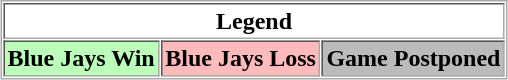<table align="center" border="1" cellpadding="2" cellspacing="1" style="border:1px solid #aaa">
<tr>
<th colspan="3">Legend</th>
</tr>
<tr>
<th style="background:#bfb;">Blue Jays Win</th>
<th style="background:#fbb;">Blue Jays Loss</th>
<th style="background:#bbb;">Game Postponed</th>
</tr>
</table>
